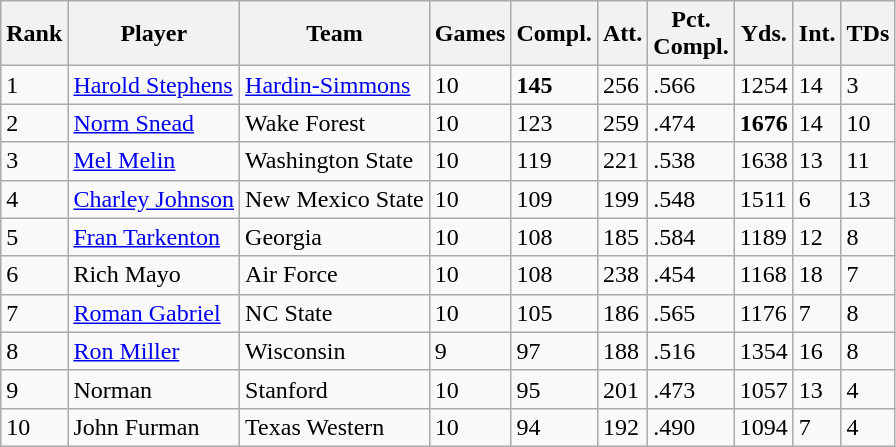<table class="wikitable sortable">
<tr>
<th>Rank</th>
<th>Player</th>
<th>Team</th>
<th>Games</th>
<th>Compl.</th>
<th>Att.</th>
<th>Pct.<br>Compl.</th>
<th>Yds.</th>
<th>Int.</th>
<th>TDs</th>
</tr>
<tr>
<td>1</td>
<td><a href='#'>Harold Stephens</a></td>
<td><a href='#'>Hardin-Simmons</a></td>
<td>10</td>
<td><strong>145</strong></td>
<td>256</td>
<td>.566</td>
<td>1254</td>
<td>14</td>
<td>3</td>
</tr>
<tr>
<td>2</td>
<td><a href='#'>Norm Snead</a></td>
<td>Wake Forest</td>
<td>10</td>
<td>123</td>
<td>259</td>
<td>.474</td>
<td><strong>1676</strong></td>
<td>14</td>
<td>10</td>
</tr>
<tr>
<td>3</td>
<td><a href='#'>Mel Melin</a></td>
<td>Washington State</td>
<td>10</td>
<td>119</td>
<td>221</td>
<td>.538</td>
<td>1638</td>
<td>13</td>
<td>11</td>
</tr>
<tr>
<td>4</td>
<td><a href='#'>Charley Johnson</a></td>
<td>New Mexico State</td>
<td>10</td>
<td>109</td>
<td>199</td>
<td>.548</td>
<td>1511</td>
<td>6</td>
<td>13</td>
</tr>
<tr>
<td>5</td>
<td><a href='#'>Fran Tarkenton</a></td>
<td>Georgia</td>
<td>10</td>
<td>108</td>
<td>185</td>
<td>.584</td>
<td>1189</td>
<td>12</td>
<td>8</td>
</tr>
<tr>
<td>6</td>
<td>Rich Mayo</td>
<td>Air Force</td>
<td>10</td>
<td>108</td>
<td>238</td>
<td>.454</td>
<td>1168</td>
<td>18</td>
<td>7</td>
</tr>
<tr>
<td>7</td>
<td><a href='#'>Roman Gabriel</a></td>
<td>NC State</td>
<td>10</td>
<td>105</td>
<td>186</td>
<td>.565</td>
<td>1176</td>
<td>7</td>
<td>8</td>
</tr>
<tr>
<td>8</td>
<td><a href='#'>Ron Miller</a></td>
<td>Wisconsin</td>
<td>9</td>
<td>97</td>
<td>188</td>
<td>.516</td>
<td>1354</td>
<td>16</td>
<td>8</td>
</tr>
<tr>
<td>9</td>
<td>Norman</td>
<td>Stanford</td>
<td>10</td>
<td>95</td>
<td>201</td>
<td>.473</td>
<td>1057</td>
<td>13</td>
<td>4</td>
</tr>
<tr>
<td>10</td>
<td>John Furman</td>
<td>Texas Western</td>
<td>10</td>
<td>94</td>
<td>192</td>
<td>.490</td>
<td>1094</td>
<td>7</td>
<td>4</td>
</tr>
</table>
